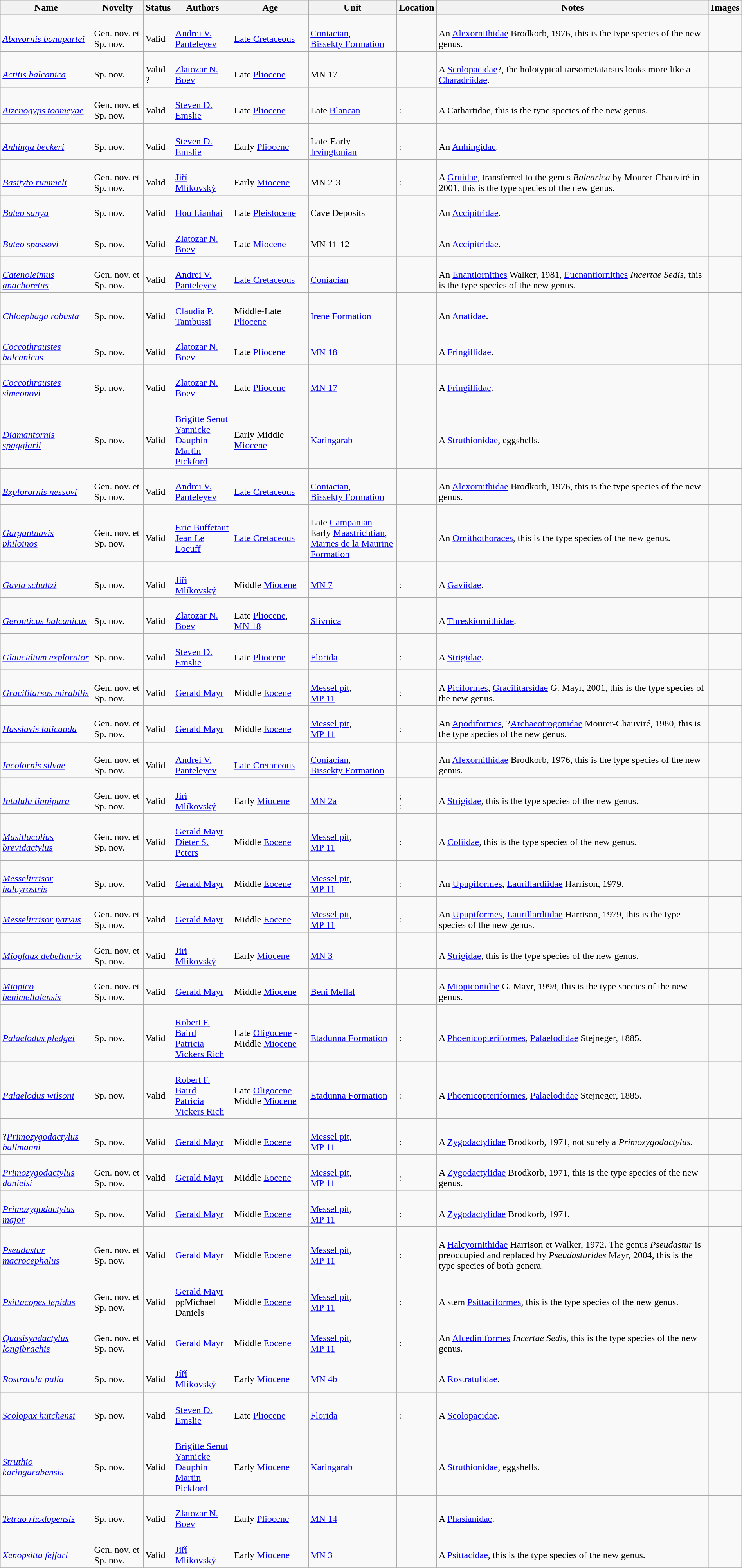<table class="wikitable sortable" align="center" width="100%">
<tr>
<th>Name</th>
<th>Novelty</th>
<th>Status</th>
<th>Authors</th>
<th>Age</th>
<th>Unit</th>
<th>Location</th>
<th>Notes</th>
<th>Images</th>
</tr>
<tr>
<td><br><em><a href='#'>Abavornis bonapartei</a></em> </td>
<td><br>Gen. nov. et Sp. nov.</td>
<td><br>Valid</td>
<td><br><a href='#'>Andrei V. Panteleyev</a></td>
<td><br><a href='#'>Late Cretaceous</a></td>
<td><br><a href='#'>Coniacian</a>,<br><a href='#'>Bissekty Formation</a></td>
<td><br></td>
<td><br>An <a href='#'>Alexornithidae</a> Brodkorb, 1976, this is the type species of the new genus.</td>
<td></td>
</tr>
<tr>
<td><br><em><a href='#'>Actitis balcanica</a></em> </td>
<td><br>Sp. nov.</td>
<td><br>Valid ?</td>
<td><br><a href='#'>Zlatozar N. Boev</a></td>
<td><br>Late <a href='#'>Pliocene</a></td>
<td><br>MN 17</td>
<td><br></td>
<td><br>A <a href='#'>Scolopacidae</a>?, the holotypical tarsometatarsus looks more like a <a href='#'>Charadriidae</a>.</td>
<td></td>
</tr>
<tr>
<td><br><em><a href='#'>Aizenogyps toomeyae</a></em> </td>
<td><br>Gen. nov. et Sp. nov.</td>
<td><br>Valid</td>
<td><br><a href='#'>Steven D. Emslie</a></td>
<td><br>Late <a href='#'>Pliocene</a></td>
<td><br>Late <a href='#'>Blancan</a></td>
<td><br>:<br></td>
<td><br>A Cathartidae, this is the type species of the new genus.</td>
<td></td>
</tr>
<tr>
<td><br><em><a href='#'>Anhinga beckeri</a></em> </td>
<td><br>Sp. nov.</td>
<td><br>Valid</td>
<td><br><a href='#'>Steven D. Emslie</a></td>
<td><br>Early <a href='#'>Pliocene</a></td>
<td><br>Late-Early <a href='#'>Irvingtonian</a></td>
<td><br>:<br></td>
<td><br>An <a href='#'>Anhingidae</a>.</td>
<td></td>
</tr>
<tr>
<td><br><em><a href='#'>Basityto rummeli</a></em> </td>
<td><br>Gen. nov. et Sp. nov.</td>
<td><br>Valid</td>
<td><br><a href='#'>Jiří Mlíkovský</a></td>
<td><br>Early <a href='#'>Miocene</a></td>
<td><br>MN 2-3</td>
<td><br>:<br></td>
<td><br>A <a href='#'>Gruidae</a>, transferred to the genus <em>Balearica</em> by Mourer-Chauviré in 2001, this is the type species of the new genus.</td>
<td></td>
</tr>
<tr>
<td><br><em><a href='#'>Buteo sanya</a></em> </td>
<td><br>Sp. nov.</td>
<td><br>Valid</td>
<td><br><a href='#'>Hou Lianhai</a></td>
<td><br>Late <a href='#'>Pleistocene</a></td>
<td><br>Cave Deposits</td>
<td><br></td>
<td><br>An <a href='#'>Accipitridae</a>.</td>
<td></td>
</tr>
<tr>
<td><br><em><a href='#'>Buteo spassovi</a></em> </td>
<td><br>Sp. nov.</td>
<td><br>Valid</td>
<td><br><a href='#'>Zlatozar N. Boev</a></td>
<td><br>Late <a href='#'>Miocene</a></td>
<td><br>MN 11-12</td>
<td><br></td>
<td><br>An <a href='#'>Accipitridae</a>.</td>
<td></td>
</tr>
<tr>
<td><br><em><a href='#'>Catenoleimus anachoretus</a></em> </td>
<td><br>Gen. nov. et Sp. nov.</td>
<td><br>Valid</td>
<td><br><a href='#'>Andrei V. Panteleyev</a></td>
<td><br><a href='#'>Late Cretaceous</a></td>
<td><br><a href='#'>Coniacian</a></td>
<td><br></td>
<td><br>An <a href='#'>Enantiornithes</a> Walker, 1981, <a href='#'>Euenantiornithes</a> <em>Incertae Sedis</em>, this is the type species of the new genus.</td>
<td></td>
</tr>
<tr>
<td><br><em><a href='#'>Chloephaga robusta</a></em> </td>
<td><br>Sp. nov.</td>
<td><br>Valid</td>
<td><br><a href='#'>Claudia P. Tambussi</a></td>
<td><br>Middle-Late <a href='#'>Pliocene</a></td>
<td><br><a href='#'>Irene Formation</a></td>
<td><br></td>
<td><br>An <a href='#'>Anatidae</a>.</td>
<td></td>
</tr>
<tr>
<td><br><em><a href='#'>Coccothraustes balcanicus</a></em> </td>
<td><br>Sp. nov.</td>
<td><br>Valid</td>
<td><br><a href='#'>Zlatozar N. Boev</a></td>
<td><br>Late <a href='#'>Pliocene</a></td>
<td><br><a href='#'>MN 18</a></td>
<td><br></td>
<td><br>A <a href='#'>Fringillidae</a>.</td>
<td></td>
</tr>
<tr>
<td><br><em><a href='#'>Coccothraustes simeonovi</a></em> </td>
<td><br>Sp. nov.</td>
<td><br>Valid</td>
<td><br><a href='#'>Zlatozar N. Boev</a></td>
<td><br>Late <a href='#'>Pliocene</a></td>
<td><br><a href='#'>MN 17</a></td>
<td><br></td>
<td><br>A <a href='#'>Fringillidae</a>.</td>
<td></td>
</tr>
<tr>
<td><br><em><a href='#'>Diamantornis spaggiarii</a></em> </td>
<td><br>Sp. nov.</td>
<td><br>Valid</td>
<td><br><a href='#'>Brigitte Senut</a><br><a href='#'>Yannicke Dauphin</a><br><a href='#'>Martin Pickford</a></td>
<td><br>Early Middle <a href='#'>Miocene</a></td>
<td><br><a href='#'>Karingarab</a></td>
<td><br></td>
<td><br>A <a href='#'>Struthionidae</a>, eggshells.</td>
<td></td>
</tr>
<tr>
<td><br><em><a href='#'>Explorornis nessovi</a></em> </td>
<td><br>Gen. nov. et Sp. nov.</td>
<td><br>Valid</td>
<td><br><a href='#'>Andrei V. Panteleyev</a></td>
<td><br><a href='#'>Late Cretaceous</a></td>
<td><br><a href='#'>Coniacian</a>,<br><a href='#'>Bissekty Formation</a></td>
<td><br></td>
<td><br>An <a href='#'>Alexornithidae</a> Brodkorb, 1976, this is the type species of the new genus.</td>
<td></td>
</tr>
<tr>
<td><br><em><a href='#'>Gargantuavis philoinos</a></em> </td>
<td><br>Gen. nov. et Sp. nov.</td>
<td><br>Valid</td>
<td><br><a href='#'>Eric Buffetaut</a><br><a href='#'>Jean Le Loeuff</a></td>
<td><br><a href='#'>Late Cretaceous</a></td>
<td><br>Late <a href='#'>Campanian</a>-Early <a href='#'>Maastrichtian</a>,<br><a href='#'>Marnes de la Maurine Formation</a></td>
<td><br></td>
<td><br>An <a href='#'>Ornithothoraces</a>, this is the type species of the new genus.</td>
<td></td>
</tr>
<tr>
<td><br><em><a href='#'>Gavia schultzi</a></em> </td>
<td><br>Sp. nov.</td>
<td><br>Valid</td>
<td><br><a href='#'>Jiří Mlíkovský</a></td>
<td><br>Middle <a href='#'>Miocene</a></td>
<td><br><a href='#'>MN 7</a></td>
<td><br>:<br></td>
<td><br>A <a href='#'>Gaviidae</a>.</td>
<td></td>
</tr>
<tr>
<td><br><em><a href='#'>Geronticus balcanicus</a></em> </td>
<td><br>Sp. nov.</td>
<td><br>Valid</td>
<td><br><a href='#'>Zlatozar N. Boev</a></td>
<td><br>Late <a href='#'>Pliocene</a>,<br><a href='#'>MN 18</a></td>
<td><br><a href='#'>Slivnica</a></td>
<td><br></td>
<td><br>A <a href='#'>Threskiornithidae</a>.</td>
<td></td>
</tr>
<tr>
<td><br><em><a href='#'>Glaucidium explorator</a></em> </td>
<td><br>Sp. nov.</td>
<td><br>Valid</td>
<td><br><a href='#'>Steven D. Emslie</a></td>
<td><br>Late <a href='#'>Pliocene</a></td>
<td><br><a href='#'>Florida</a></td>
<td><br>:<br></td>
<td><br>A <a href='#'>Strigidae</a>.</td>
<td></td>
</tr>
<tr>
<td><br><em><a href='#'>Gracilitarsus mirabilis</a></em> </td>
<td><br>Gen. nov. et Sp. nov.</td>
<td><br>Valid</td>
<td><br><a href='#'>Gerald Mayr</a></td>
<td><br>Middle <a href='#'>Eocene</a></td>
<td><br><a href='#'>Messel pit</a>,<br><a href='#'>MP 11</a></td>
<td><br>:<br></td>
<td><br>A <a href='#'>Piciformes</a>, <a href='#'>Gracilitarsidae</a> G. Mayr, 2001, this is the type species of the new genus.</td>
<td></td>
</tr>
<tr>
<td><br><em><a href='#'>Hassiavis laticauda</a></em> </td>
<td><br>Gen. nov. et Sp. nov.</td>
<td><br>Valid</td>
<td><br><a href='#'>Gerald Mayr</a></td>
<td><br>Middle <a href='#'>Eocene</a></td>
<td><br><a href='#'>Messel pit</a>,<br><a href='#'>MP 11</a></td>
<td><br>:<br></td>
<td><br>An <a href='#'>Apodiformes</a>, ?<a href='#'>Archaeotrogonidae</a> Mourer-Chauviré, 1980, this is the type species of the new genus.</td>
<td></td>
</tr>
<tr>
<td><br><em><a href='#'>Incolornis silvae</a></em> </td>
<td><br>Gen. nov. et Sp. nov.</td>
<td><br>Valid</td>
<td><br><a href='#'>Andrei V. Panteleyev</a></td>
<td><br><a href='#'>Late Cretaceous</a></td>
<td><br><a href='#'>Coniacian</a>,<br><a href='#'>Bissekty Formation</a></td>
<td><br></td>
<td><br>An <a href='#'>Alexornithidae</a> Brodkorb, 1976, this is the type species of the new genus.</td>
<td></td>
</tr>
<tr>
<td><br><em><a href='#'>Intulula tinnipara</a></em> </td>
<td><br>Gen. nov. et Sp. nov.</td>
<td><br>Valid</td>
<td><br><a href='#'>Jirí Mlíkovský</a></td>
<td><br>Early <a href='#'>Miocene</a></td>
<td><br><a href='#'>MN 2a</a></td>
<td><br>;<br>:<br></td>
<td><br>A <a href='#'>Strigidae</a>, this is the type species of the new genus.</td>
<td></td>
</tr>
<tr>
<td><br><em><a href='#'>Masillacolius brevidactylus</a></em> </td>
<td><br>Gen. nov. et Sp. nov.</td>
<td><br>Valid</td>
<td><br><a href='#'>Gerald Mayr</a><br><a href='#'>Dieter S. Peters</a></td>
<td><br>Middle <a href='#'>Eocene</a></td>
<td><br><a href='#'>Messel pit</a>,<br><a href='#'>MP 11</a></td>
<td><br>:<br></td>
<td><br>A <a href='#'>Coliidae</a>, this is the type species of the new genus.</td>
<td></td>
</tr>
<tr>
<td><br><em><a href='#'>Messelirrisor halcyrostris</a></em> </td>
<td><br>Sp. nov.</td>
<td><br>Valid</td>
<td><br><a href='#'>Gerald Mayr</a></td>
<td><br>Middle <a href='#'>Eocene</a></td>
<td><br><a href='#'>Messel pit</a>,<br><a href='#'>MP 11</a></td>
<td><br>:<br></td>
<td><br>An <a href='#'>Upupiformes</a>, <a href='#'>Laurillardiidae</a> Harrison, 1979.</td>
<td></td>
</tr>
<tr>
<td><br><em><a href='#'>Messelirrisor parvus</a></em> </td>
<td><br>Gen. nov. et Sp. nov.</td>
<td><br>Valid</td>
<td><br><a href='#'>Gerald Mayr</a></td>
<td><br>Middle <a href='#'>Eocene</a></td>
<td><br><a href='#'>Messel pit</a>,<br><a href='#'>MP 11</a></td>
<td><br>:<br></td>
<td><br>An <a href='#'>Upupiformes</a>, <a href='#'>Laurillardiidae</a> Harrison, 1979, this is the type species of the new genus.</td>
<td></td>
</tr>
<tr>
<td><br><em><a href='#'>Mioglaux debellatrix</a></em> </td>
<td><br>Gen. nov. et Sp. nov.</td>
<td><br>Valid</td>
<td><br><a href='#'>Jirí Mlíkovský</a></td>
<td><br>Early <a href='#'>Miocene</a></td>
<td><br><a href='#'>MN 3</a></td>
<td><br></td>
<td><br>A <a href='#'>Strigidae</a>, this is the type species of the new genus.</td>
<td></td>
</tr>
<tr>
<td><br><em><a href='#'>Miopico benimellalensis</a></em> </td>
<td><br>Gen. nov. et Sp. nov.</td>
<td><br>Valid</td>
<td><br><a href='#'>Gerald Mayr</a></td>
<td><br>Middle <a href='#'>Miocene</a></td>
<td><br><a href='#'>Beni Mellal</a></td>
<td><br></td>
<td><br>A <a href='#'>Miopiconidae</a> G. Mayr, 1998, this is the type species of the new genus.</td>
<td></td>
</tr>
<tr>
<td><br><em><a href='#'>Palaelodus pledgei</a></em> </td>
<td><br>Sp. nov.</td>
<td><br>Valid</td>
<td><br><a href='#'>Robert F. Baird</a><br><a href='#'>Patricia Vickers Rich</a></td>
<td><br>Late <a href='#'>Oligocene</a> - Middle <a href='#'>Miocene</a></td>
<td><br><a href='#'>Etadunna Formation</a></td>
<td><br>:<br></td>
<td><br>A <a href='#'>Phoenicopteriformes</a>, <a href='#'>Palaelodidae</a> Stejneger, 1885.</td>
<td></td>
</tr>
<tr>
<td><br><em><a href='#'>Palaelodus wilsoni</a></em> </td>
<td><br>Sp. nov.</td>
<td><br>Valid</td>
<td><br><a href='#'>Robert F. Baird</a><br><a href='#'>Patricia Vickers Rich</a></td>
<td><br>Late <a href='#'>Oligocene</a> - Middle <a href='#'>Miocene</a></td>
<td><br><a href='#'>Etadunna Formation</a></td>
<td><br>:<br></td>
<td><br>A <a href='#'>Phoenicopteriformes</a>, <a href='#'>Palaelodidae</a> Stejneger, 1885.</td>
<td></td>
</tr>
<tr>
<td><br>?<em><a href='#'>Primozygodactylus ballmanni</a></em> </td>
<td><br>Sp. nov.</td>
<td><br>Valid</td>
<td><br><a href='#'>Gerald Mayr</a></td>
<td><br>Middle <a href='#'>Eocene</a></td>
<td><br><a href='#'>Messel pit</a>,<br><a href='#'>MP 11</a></td>
<td><br>:<br></td>
<td><br>A <a href='#'>Zygodactylidae</a> Brodkorb, 1971, not surely a <em>Primozygodactylus</em>.</td>
<td></td>
</tr>
<tr>
<td><br><em><a href='#'>Primozygodactylus danielsi</a></em> </td>
<td><br>Gen. nov. et Sp. nov.</td>
<td><br>Valid</td>
<td><br><a href='#'>Gerald Mayr</a></td>
<td><br>Middle <a href='#'>Eocene</a></td>
<td><br><a href='#'>Messel pit</a>,<br><a href='#'>MP 11</a></td>
<td><br>:<br></td>
<td><br>A <a href='#'>Zygodactylidae</a> Brodkorb, 1971, this is the type species of the new genus.</td>
<td></td>
</tr>
<tr>
<td><br><em><a href='#'>Primozygodactylus major</a></em> </td>
<td><br>Sp. nov.</td>
<td><br>Valid</td>
<td><br><a href='#'>Gerald Mayr</a></td>
<td><br>Middle <a href='#'>Eocene</a></td>
<td><br><a href='#'>Messel pit</a>,<br><a href='#'>MP 11</a></td>
<td><br>:<br></td>
<td><br>A <a href='#'>Zygodactylidae</a> Brodkorb, 1971.</td>
<td></td>
</tr>
<tr>
<td><br><em><a href='#'>Pseudastur macrocephalus</a></em> </td>
<td><br>Gen. nov. et Sp. nov.</td>
<td><br>Valid</td>
<td><br><a href='#'>Gerald Mayr</a></td>
<td><br>Middle <a href='#'>Eocene</a></td>
<td><br><a href='#'>Messel pit</a>,<br><a href='#'>MP 11</a></td>
<td><br>:<br></td>
<td><br>A <a href='#'>Halcyornithidae</a> Harrison et Walker, 1972. The genus <em>Pseudastur</em> is preoccupied and replaced by <em>Pseudasturides</em> Mayr, 2004, this is the type species of both genera.</td>
<td></td>
</tr>
<tr>
<td><br><em><a href='#'>Psittacopes lepidus</a></em> </td>
<td><br>Gen. nov. et Sp. nov.</td>
<td><br>Valid</td>
<td><br><a href='#'>Gerald Mayr</a><br>ppMichael Daniels</td>
<td><br>Middle <a href='#'>Eocene</a></td>
<td><br><a href='#'>Messel pit</a>,<br><a href='#'>MP 11</a></td>
<td><br>:<br></td>
<td><br>A stem <a href='#'>Psittaciformes</a>, this is the type species of the new genus.</td>
<td></td>
</tr>
<tr>
<td><br><em><a href='#'>Quasisyndactylus longibrachis</a></em> </td>
<td><br>Gen. nov. et Sp. nov.</td>
<td><br>Valid</td>
<td><br><a href='#'>Gerald Mayr</a></td>
<td><br>Middle <a href='#'>Eocene</a></td>
<td><br><a href='#'>Messel pit</a>,<br><a href='#'>MP 11</a></td>
<td><br>:<br></td>
<td><br>An <a href='#'>Alcediniformes</a> <em>Incertae Sedis</em>, this is the type species of the new genus.</td>
<td></td>
</tr>
<tr>
<td><br><em><a href='#'>Rostratula pulia</a></em> </td>
<td><br>Sp. nov.</td>
<td><br>Valid</td>
<td><br><a href='#'>Jíří Mlíkovský</a></td>
<td><br>Early <a href='#'>Miocene</a></td>
<td><br><a href='#'>MN 4b</a></td>
<td><br></td>
<td><br>A <a href='#'>Rostratulidae</a>.</td>
<td></td>
</tr>
<tr>
<td><br><em><a href='#'>Scolopax hutchensi</a></em> </td>
<td><br>Sp. nov.</td>
<td><br>Valid</td>
<td><br><a href='#'>Steven D. Emslie</a></td>
<td><br>Late <a href='#'>Pliocene</a></td>
<td><br><a href='#'>Florida</a></td>
<td><br>:<br></td>
<td><br>A <a href='#'>Scolopacidae</a>.</td>
<td></td>
</tr>
<tr>
<td><br><em><a href='#'>Struthio karingarabensis</a></em> </td>
<td><br>Sp. nov.</td>
<td><br>Valid</td>
<td><br><a href='#'>Brigitte Senut</a><br><a href='#'>Yannicke Dauphin</a><br><a href='#'>Martin Pickford</a></td>
<td><br>Early <a href='#'>Miocene</a></td>
<td><br><a href='#'>Karingarab</a></td>
<td><br></td>
<td><br>A <a href='#'>Struthionidae</a>, eggshells.</td>
<td></td>
</tr>
<tr>
<td><br><em><a href='#'>Tetrao rhodopensis</a></em> </td>
<td><br>Sp. nov.</td>
<td><br>Valid</td>
<td><br><a href='#'>Zlatozar N. Boev</a></td>
<td><br>Early <a href='#'>Pliocene</a></td>
<td><br><a href='#'>MN 14</a></td>
<td><br></td>
<td><br>A <a href='#'>Phasianidae</a>.</td>
<td></td>
</tr>
<tr>
<td><br><em><a href='#'>Xenopsitta fejfari</a></em> </td>
<td><br>Gen. nov. et Sp. nov.</td>
<td><br>Valid</td>
<td><br><a href='#'>Jiří Mlíkovský</a></td>
<td><br>Early <a href='#'>Miocene</a></td>
<td><br><a href='#'>MN 3</a></td>
<td><br></td>
<td><br>A <a href='#'>Psittacidae</a>, this is the type species of the new genus.</td>
<td></td>
</tr>
<tr>
</tr>
</table>
